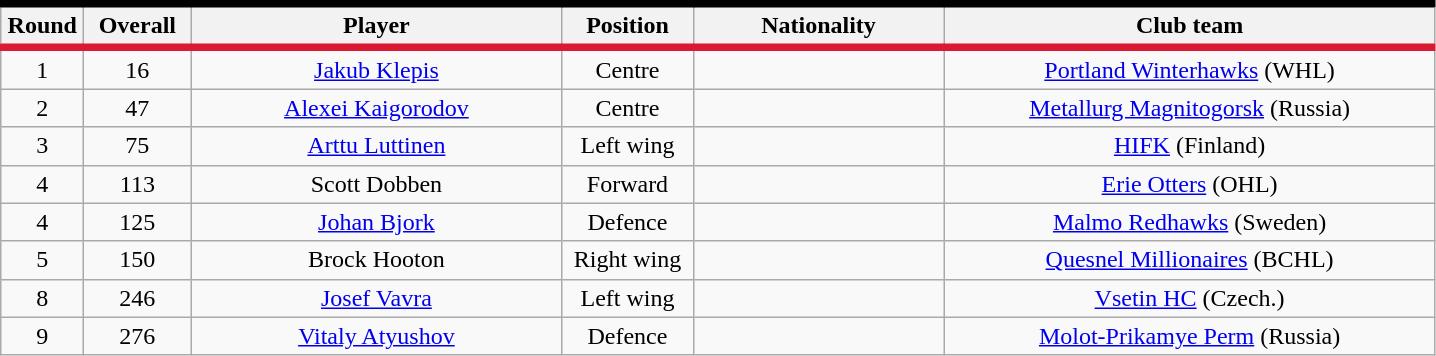<table class="wikitable sortable" style="text-align:center">
<tr style= "background:#FFFFFF; border-top:#010101 5px solid; border-bottom:#DA1A32 5px solid;">
<th style="width:3em">Round</th>
<th style="width:4em">Overall</th>
<th style="width:15em">Player</th>
<th style="width:5em">Position</th>
<th style="width:10em">Nationality</th>
<th style="width:20em">Club team</th>
</tr>
<tr>
<td>1</td>
<td>16</td>
<td><a href='#'>Jakub Klepis</a></td>
<td>Centre</td>
<td></td>
<td><a href='#'>Portland Winterhawks</a> (WHL)</td>
</tr>
<tr>
<td>2</td>
<td>47</td>
<td><a href='#'>Alexei Kaigorodov</a></td>
<td>Centre</td>
<td></td>
<td><a href='#'>Metallurg Magnitogorsk</a> (Russia)</td>
</tr>
<tr>
<td>3</td>
<td>75</td>
<td><a href='#'>Arttu Luttinen</a></td>
<td>Left wing</td>
<td></td>
<td><a href='#'>HIFK</a> (Finland)</td>
</tr>
<tr>
<td>4</td>
<td>113</td>
<td>Scott Dobben</td>
<td>Forward</td>
<td></td>
<td><a href='#'>Erie Otters</a> (OHL)</td>
</tr>
<tr>
<td>4</td>
<td>125</td>
<td><a href='#'>Johan Bjork</a></td>
<td>Defence</td>
<td></td>
<td><a href='#'>Malmo Redhawks</a> (Sweden)</td>
</tr>
<tr>
<td>5</td>
<td>150</td>
<td>Brock Hooton</td>
<td>Right wing</td>
<td></td>
<td><a href='#'>Quesnel Millionaires</a> (BCHL)</td>
</tr>
<tr>
<td>8</td>
<td>246</td>
<td><a href='#'>Josef Vavra</a></td>
<td>Left wing</td>
<td></td>
<td><a href='#'>Vsetin HC</a> (Czech.)</td>
</tr>
<tr>
<td>9</td>
<td>276</td>
<td><a href='#'>Vitaly Atyushov</a></td>
<td>Defence</td>
<td></td>
<td><a href='#'>Molot-Prikamye Perm</a> (Russia)</td>
</tr>
</table>
